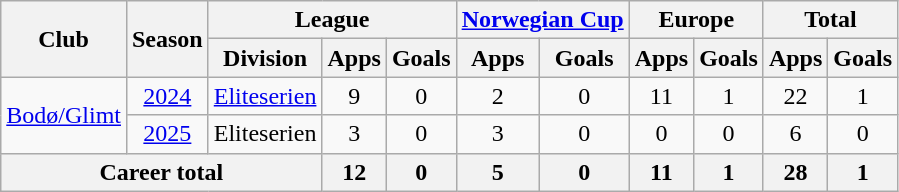<table class="wikitable" style="text-align:center">
<tr>
<th rowspan="2">Club</th>
<th rowspan="2">Season</th>
<th colspan="3">League</th>
<th colspan="2"><a href='#'>Norwegian Cup</a></th>
<th colspan="2">Europe</th>
<th colspan="2">Total</th>
</tr>
<tr>
<th>Division</th>
<th>Apps</th>
<th>Goals</th>
<th>Apps</th>
<th>Goals</th>
<th>Apps</th>
<th>Goals</th>
<th>Apps</th>
<th>Goals</th>
</tr>
<tr>
<td rowspan="2"><a href='#'>Bodø/Glimt</a></td>
<td><a href='#'>2024</a></td>
<td><a href='#'>Eliteserien</a></td>
<td>9</td>
<td>0</td>
<td>2</td>
<td>0</td>
<td>11</td>
<td>1</td>
<td>22</td>
<td>1</td>
</tr>
<tr>
<td><a href='#'>2025</a></td>
<td>Eliteserien</td>
<td>3</td>
<td>0</td>
<td>3</td>
<td>0</td>
<td>0</td>
<td>0</td>
<td>6</td>
<td>0</td>
</tr>
<tr>
<th colspan="3">Career total</th>
<th>12</th>
<th>0</th>
<th>5</th>
<th>0</th>
<th>11</th>
<th>1</th>
<th>28</th>
<th>1</th>
</tr>
</table>
